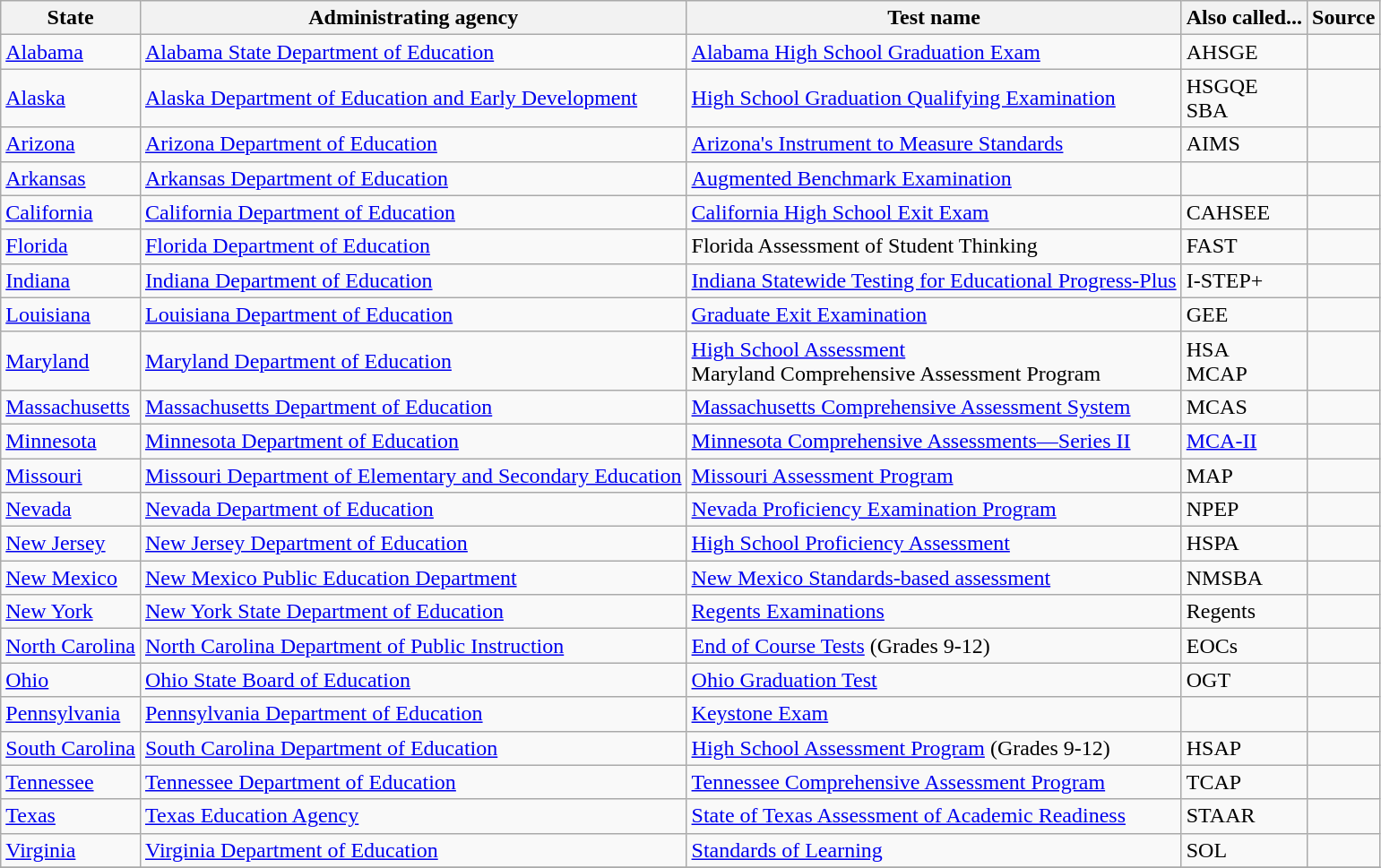<table class="wikitable">
<tr>
<th>State</th>
<th>Administrating agency</th>
<th>Test name</th>
<th>Also called...</th>
<th>Source</th>
</tr>
<tr>
<td><a href='#'>Alabama</a></td>
<td><a href='#'>Alabama State Department of Education</a></td>
<td><a href='#'>Alabama High School Graduation Exam</a></td>
<td>AHSGE</td>
<td></td>
</tr>
<tr>
<td><a href='#'>Alaska</a></td>
<td><a href='#'>Alaska Department of Education and Early Development</a></td>
<td><a href='#'>High School Graduation Qualifying Examination</a></td>
<td>HSGQE <br> SBA</td>
<td><br> </td>
</tr>
<tr>
<td><a href='#'>Arizona</a></td>
<td><a href='#'>Arizona Department of Education</a></td>
<td><a href='#'>Arizona's Instrument to Measure Standards</a></td>
<td>AIMS</td>
<td></td>
</tr>
<tr>
<td><a href='#'>Arkansas</a></td>
<td><a href='#'>Arkansas Department of Education</a></td>
<td><a href='#'>Augmented Benchmark Examination</a></td>
<td></td>
<td></td>
</tr>
<tr>
<td><a href='#'>California</a></td>
<td><a href='#'>California Department of Education</a></td>
<td><a href='#'>California High School Exit Exam</a></td>
<td>CAHSEE</td>
<td></td>
</tr>
<tr>
<td><a href='#'>Florida</a></td>
<td><a href='#'>Florida Department of Education</a></td>
<td>Florida Assessment of Student Thinking</td>
<td>FAST</td>
<td></td>
</tr>
<tr>
<td><a href='#'>Indiana</a></td>
<td><a href='#'>Indiana Department of Education</a></td>
<td><a href='#'>Indiana Statewide Testing for Educational Progress-Plus</a></td>
<td>I-STEP+</td>
<td></td>
</tr>
<tr>
<td><a href='#'>Louisiana</a></td>
<td><a href='#'>Louisiana Department of Education</a></td>
<td><a href='#'>Graduate Exit Examination</a></td>
<td>GEE</td>
<td></td>
</tr>
<tr>
<td><a href='#'>Maryland</a></td>
<td><a href='#'>Maryland Department of Education</a></td>
<td><a href='#'>High School Assessment</a><br>Maryland Comprehensive Assessment Program</td>
<td>HSA<br>MCAP</td>
<td></td>
</tr>
<tr>
<td><a href='#'>Massachusetts</a></td>
<td><a href='#'>Massachusetts Department of Education</a></td>
<td><a href='#'>Massachusetts Comprehensive Assessment System</a></td>
<td>MCAS</td>
<td></td>
</tr>
<tr>
<td><a href='#'>Minnesota</a></td>
<td><a href='#'>Minnesota Department of Education</a></td>
<td><a href='#'>Minnesota Comprehensive Assessments—Series II</a></td>
<td><a href='#'>MCA-II</a></td>
<td></td>
</tr>
<tr>
<td><a href='#'>Missouri</a></td>
<td><a href='#'>Missouri Department of Elementary and Secondary Education</a></td>
<td><a href='#'>Missouri Assessment Program</a></td>
<td>MAP</td>
<td></td>
</tr>
<tr>
<td><a href='#'>Nevada</a></td>
<td><a href='#'>Nevada Department of Education</a></td>
<td><a href='#'>Nevada Proficiency Examination Program</a></td>
<td>NPEP</td>
<td></td>
</tr>
<tr>
<td><a href='#'>New Jersey</a></td>
<td><a href='#'>New Jersey Department of Education</a></td>
<td><a href='#'>High School Proficiency Assessment</a></td>
<td>HSPA</td>
<td></td>
</tr>
<tr>
<td><a href='#'>New Mexico</a></td>
<td><a href='#'>New Mexico Public Education Department</a></td>
<td><a href='#'>New Mexico Standards-based assessment</a></td>
<td>NMSBA</td>
<td></td>
</tr>
<tr>
<td><a href='#'>New York</a></td>
<td><a href='#'>New York State Department of Education</a></td>
<td><a href='#'>Regents Examinations</a></td>
<td>Regents</td>
<td></td>
</tr>
<tr>
<td><a href='#'>North Carolina</a></td>
<td><a href='#'>North Carolina Department of Public Instruction</a></td>
<td><a href='#'>End of Course Tests</a> (Grades 9-12)</td>
<td>EOCs</td>
<td></td>
</tr>
<tr>
<td><a href='#'>Ohio</a></td>
<td><a href='#'>Ohio State Board of Education</a></td>
<td><a href='#'>Ohio Graduation Test</a></td>
<td>OGT</td>
<td></td>
</tr>
<tr>
<td><a href='#'>Pennsylvania</a></td>
<td><a href='#'>Pennsylvania Department of Education </a></td>
<td><a href='#'>Keystone Exam</a></td>
<td></td>
<td></td>
</tr>
<tr>
<td><a href='#'>South Carolina</a></td>
<td><a href='#'>South Carolina Department of Education</a></td>
<td><a href='#'>High School Assessment Program</a> (Grades 9-12)</td>
<td>HSAP</td>
<td></td>
</tr>
<tr>
<td><a href='#'>Tennessee</a></td>
<td><a href='#'>Tennessee Department of Education</a></td>
<td><a href='#'>Tennessee Comprehensive Assessment Program</a></td>
<td>TCAP</td>
<td></td>
</tr>
<tr>
<td><a href='#'>Texas</a></td>
<td><a href='#'>Texas Education Agency</a></td>
<td><a href='#'>State of Texas Assessment of Academic Readiness</a></td>
<td>STAAR</td>
<td></td>
</tr>
<tr>
<td><a href='#'>Virginia</a></td>
<td><a href='#'>Virginia Department of Education</a></td>
<td><a href='#'>Standards of Learning</a></td>
<td>SOL</td>
<td></td>
</tr>
<tr>
</tr>
</table>
